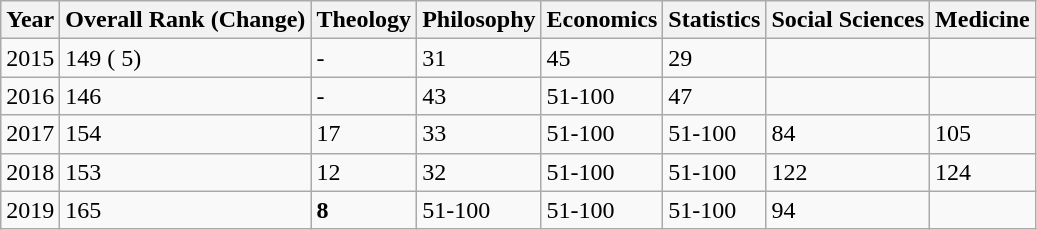<table class="wikitable">
<tr>
<th>Year</th>
<th>Overall Rank (Change)</th>
<th>Theology</th>
<th>Philosophy</th>
<th>Economics</th>
<th>Statistics</th>
<th>Social Sciences</th>
<th>Medicine</th>
</tr>
<tr>
<td>2015</td>
<td>149 ( 5)</td>
<td>-</td>
<td>31</td>
<td>45</td>
<td>29</td>
<td></td>
<td></td>
</tr>
<tr>
<td>2016</td>
<td>146</td>
<td>-</td>
<td>43</td>
<td>51-100</td>
<td>47</td>
<td></td>
<td></td>
</tr>
<tr>
<td>2017</td>
<td>154</td>
<td>17</td>
<td>33</td>
<td>51-100</td>
<td>51-100</td>
<td>84</td>
<td>105</td>
</tr>
<tr>
<td>2018</td>
<td>153</td>
<td>12</td>
<td>32</td>
<td>51-100</td>
<td>51-100</td>
<td>122</td>
<td>124</td>
</tr>
<tr>
<td>2019</td>
<td>165</td>
<td><strong>8</strong></td>
<td>51-100</td>
<td>51-100</td>
<td>51-100</td>
<td>94</td>
<td></td>
</tr>
</table>
